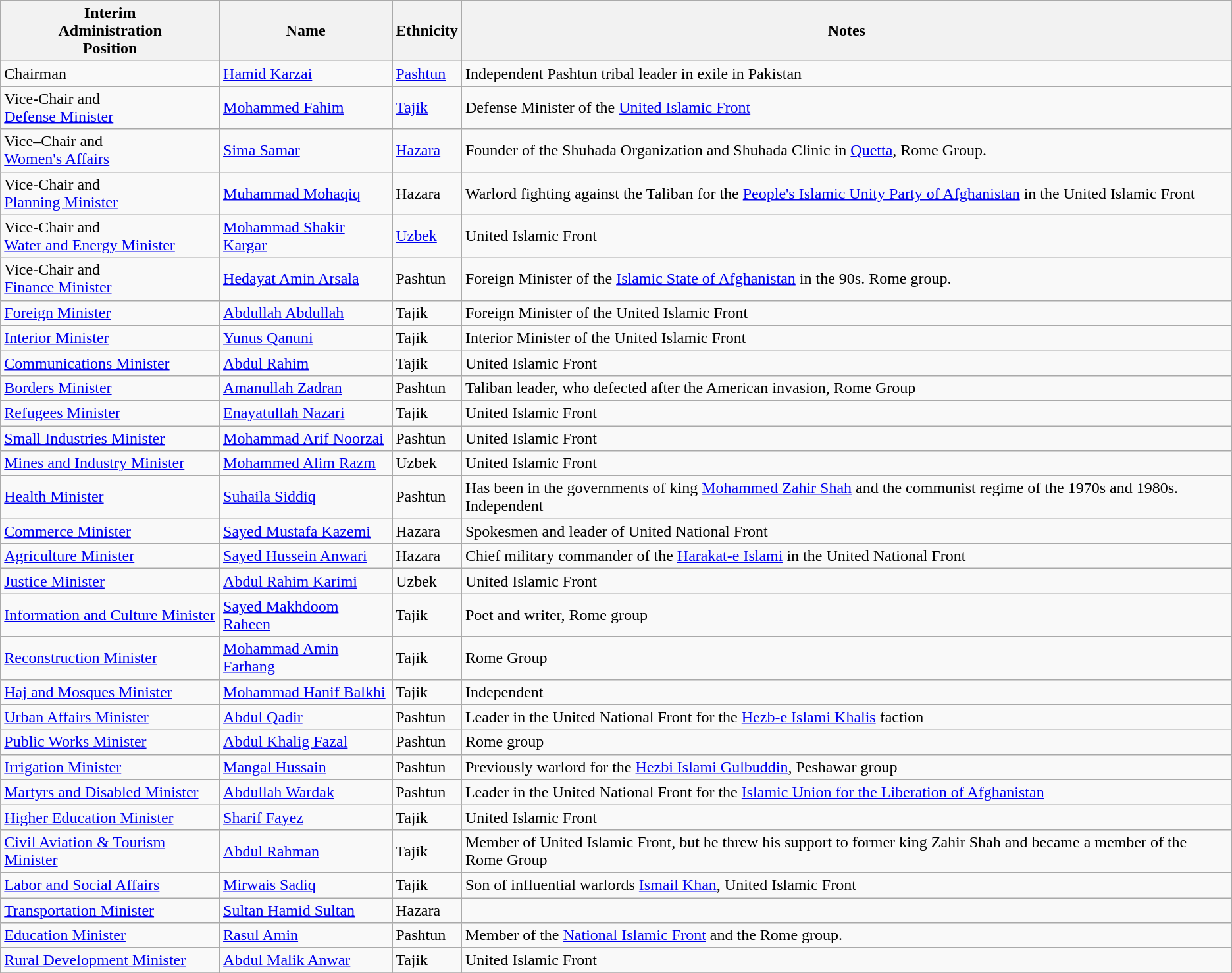<table class="wikitable sortable">
<tr>
<th>Interim<br>Administration<br>Position</th>
<th>Name</th>
<th>Ethnicity</th>
<th>Notes</th>
</tr>
<tr>
<td>Chairman</td>
<td><a href='#'>Hamid Karzai</a></td>
<td><a href='#'>Pashtun</a></td>
<td>Independent Pashtun tribal leader in exile in Pakistan</td>
</tr>
<tr>
<td>Vice-Chair and <br> <a href='#'>Defense Minister</a></td>
<td><a href='#'>Mohammed Fahim</a></td>
<td><a href='#'>Tajik</a></td>
<td>Defense Minister of the <a href='#'>United Islamic Front</a></td>
</tr>
<tr>
<td>Vice–Chair and <br><a href='#'>Women's Affairs</a></td>
<td><a href='#'>Sima Samar</a></td>
<td><a href='#'>Hazara</a></td>
<td>Founder of the Shuhada Organization and Shuhada Clinic in <a href='#'>Quetta</a>, Rome Group.</td>
</tr>
<tr>
<td>Vice-Chair and <br> <a href='#'>Planning Minister</a></td>
<td><a href='#'>Muhammad Mohaqiq</a></td>
<td>Hazara</td>
<td>Warlord fighting against the Taliban for the <a href='#'>People's Islamic Unity Party of Afghanistan</a> in the United Islamic Front</td>
</tr>
<tr>
<td>Vice-Chair and <br> <a href='#'>Water and Energy Minister</a></td>
<td><a href='#'>Mohammad Shakir Kargar</a></td>
<td><a href='#'>Uzbek</a></td>
<td>United Islamic Front</td>
</tr>
<tr>
<td>Vice-Chair and <br><a href='#'>Finance Minister</a></td>
<td><a href='#'>Hedayat Amin Arsala</a></td>
<td>Pashtun</td>
<td>Foreign Minister of the <a href='#'>Islamic State of Afghanistan</a> in the 90s. Rome group.</td>
</tr>
<tr>
<td><a href='#'>Foreign Minister</a></td>
<td><a href='#'>Abdullah Abdullah</a></td>
<td>Tajik</td>
<td>Foreign Minister of the United Islamic Front</td>
</tr>
<tr>
<td><a href='#'>Interior Minister</a></td>
<td><a href='#'>Yunus Qanuni</a></td>
<td>Tajik</td>
<td>Interior Minister of the United Islamic Front</td>
</tr>
<tr>
<td><a href='#'>Communications Minister</a></td>
<td><a href='#'>Abdul Rahim</a></td>
<td>Tajik</td>
<td>United Islamic Front</td>
</tr>
<tr>
<td><a href='#'>Borders Minister</a></td>
<td><a href='#'>Amanullah Zadran</a></td>
<td>Pashtun</td>
<td>Taliban leader, who defected after the American invasion, Rome Group</td>
</tr>
<tr>
<td><a href='#'>Refugees Minister</a></td>
<td><a href='#'>Enayatullah Nazari</a></td>
<td>Tajik</td>
<td>United Islamic Front</td>
</tr>
<tr>
<td><a href='#'>Small Industries Minister</a></td>
<td><a href='#'>Mohammad Arif Noorzai</a></td>
<td>Pashtun</td>
<td>United Islamic Front</td>
</tr>
<tr>
<td><a href='#'>Mines and Industry Minister</a></td>
<td><a href='#'>Mohammed Alim Razm</a></td>
<td>Uzbek</td>
<td>United Islamic Front</td>
</tr>
<tr>
<td><a href='#'>Health Minister</a></td>
<td><a href='#'>Suhaila Siddiq</a></td>
<td>Pashtun</td>
<td>Has been in the governments of king <a href='#'>Mohammed Zahir Shah</a> and the communist regime of the 1970s and 1980s. Independent</td>
</tr>
<tr>
<td><a href='#'>Commerce Minister</a></td>
<td><a href='#'>Sayed Mustafa Kazemi</a></td>
<td>Hazara</td>
<td>Spokesmen and leader of United National Front</td>
</tr>
<tr>
<td><a href='#'>Agriculture Minister</a></td>
<td><a href='#'>Sayed Hussein Anwari</a></td>
<td>Hazara</td>
<td>Chief military commander of the <a href='#'>Harakat-e Islami</a> in the United National Front</td>
</tr>
<tr>
<td><a href='#'>Justice Minister</a></td>
<td><a href='#'>Abdul Rahim Karimi</a></td>
<td>Uzbek</td>
<td>United Islamic Front</td>
</tr>
<tr>
<td><a href='#'>Information and Culture Minister</a></td>
<td><a href='#'>Sayed Makhdoom Raheen</a></td>
<td>Tajik</td>
<td>Poet and writer, Rome group</td>
</tr>
<tr>
<td><a href='#'>Reconstruction Minister</a></td>
<td><a href='#'>Mohammad Amin Farhang</a></td>
<td>Tajik</td>
<td>Rome Group</td>
</tr>
<tr>
<td><a href='#'>Haj and Mosques Minister</a></td>
<td><a href='#'>Mohammad Hanif Balkhi</a></td>
<td>Tajik</td>
<td>Independent</td>
</tr>
<tr>
<td><a href='#'>Urban Affairs Minister</a></td>
<td><a href='#'>Abdul Qadir</a></td>
<td>Pashtun</td>
<td>Leader in the United National Front for the <a href='#'>Hezb-e Islami Khalis</a> faction</td>
</tr>
<tr>
<td><a href='#'>Public Works Minister</a></td>
<td><a href='#'>Abdul Khalig Fazal</a></td>
<td>Pashtun</td>
<td>Rome group</td>
</tr>
<tr>
<td><a href='#'>Irrigation Minister</a></td>
<td><a href='#'>Mangal Hussain</a></td>
<td>Pashtun</td>
<td>Previously warlord for the <a href='#'>Hezbi Islami Gulbuddin</a>, Peshawar group</td>
</tr>
<tr>
<td><a href='#'>Martyrs and Disabled Minister</a></td>
<td><a href='#'>Abdullah Wardak</a></td>
<td>Pashtun</td>
<td>Leader in the United National Front for the <a href='#'>Islamic Union for the Liberation of Afghanistan</a></td>
</tr>
<tr>
<td><a href='#'>Higher Education Minister</a></td>
<td><a href='#'>Sharif Fayez</a></td>
<td>Tajik</td>
<td>United Islamic Front</td>
</tr>
<tr>
<td><a href='#'>Civil Aviation & Tourism Minister</a></td>
<td><a href='#'>Abdul Rahman</a></td>
<td>Tajik</td>
<td>Member of United Islamic Front, but he threw his support to former king Zahir Shah and became a member of the Rome Group</td>
</tr>
<tr>
<td><a href='#'>Labor and Social Affairs</a></td>
<td><a href='#'>Mirwais Sadiq</a></td>
<td>Tajik</td>
<td>Son of influential warlords <a href='#'>Ismail Khan</a>, United Islamic Front</td>
</tr>
<tr>
<td><a href='#'>Transportation Minister</a></td>
<td><a href='#'>Sultan Hamid Sultan</a></td>
<td>Hazara</td>
<td></td>
</tr>
<tr>
<td><a href='#'>Education Minister</a></td>
<td><a href='#'>Rasul Amin</a></td>
<td>Pashtun</td>
<td>Member of the <a href='#'>National Islamic Front</a> and the Rome group.</td>
</tr>
<tr>
<td><a href='#'>Rural Development Minister</a></td>
<td><a href='#'>Abdul Malik Anwar</a></td>
<td>Tajik</td>
<td>United Islamic Front</td>
</tr>
<tr>
</tr>
</table>
